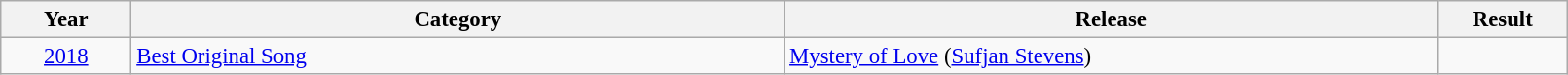<table class="wikitable" style="width:85%; font-size:95%;">
<tr>
<th style="width:5%;">Year</th>
<th style="width:25%;">Category</th>
<th style="width:25%;">Release</th>
<th style="width:5%;">Result</th>
</tr>
<tr>
<td style="text-align:center;"><a href='#'>2018</a></td>
<td><a href='#'>Best Original Song</a></td>
<td><a href='#'>Mystery of Love</a> (<a href='#'>Sufjan Stevens</a>)</td>
<td></td>
</tr>
</table>
